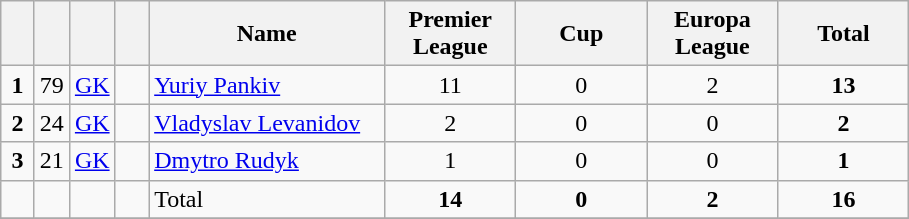<table class="wikitable" style="text-align:center">
<tr>
<th width=15></th>
<th width=15></th>
<th width=15></th>
<th width=15></th>
<th width=150>Name</th>
<th width=80><strong>Premier League</strong></th>
<th width=80><strong>Cup</strong></th>
<th width=80><strong>Europa League</strong></th>
<th width=80>Total</th>
</tr>
<tr>
<td><strong>1</strong></td>
<td>79</td>
<td><a href='#'>GK</a></td>
<td></td>
<td align=left><a href='#'>Yuriy Pankiv</a></td>
<td>11</td>
<td>0</td>
<td>2</td>
<td><strong>13</strong></td>
</tr>
<tr>
<td><strong>2</strong></td>
<td>24</td>
<td><a href='#'>GK</a></td>
<td></td>
<td align=left><a href='#'>Vladyslav Levanidov</a></td>
<td>2</td>
<td>0</td>
<td>0</td>
<td><strong>2</strong></td>
</tr>
<tr>
<td><strong>3</strong></td>
<td>21</td>
<td><a href='#'>GK</a></td>
<td></td>
<td align=left><a href='#'>Dmytro Rudyk</a></td>
<td>1</td>
<td>0</td>
<td>0</td>
<td><strong>1</strong></td>
</tr>
<tr>
<td></td>
<td></td>
<td></td>
<td></td>
<td align=left>Total</td>
<td><strong>14</strong></td>
<td><strong>0</strong></td>
<td><strong>2</strong></td>
<td><strong>16</strong></td>
</tr>
<tr>
</tr>
</table>
